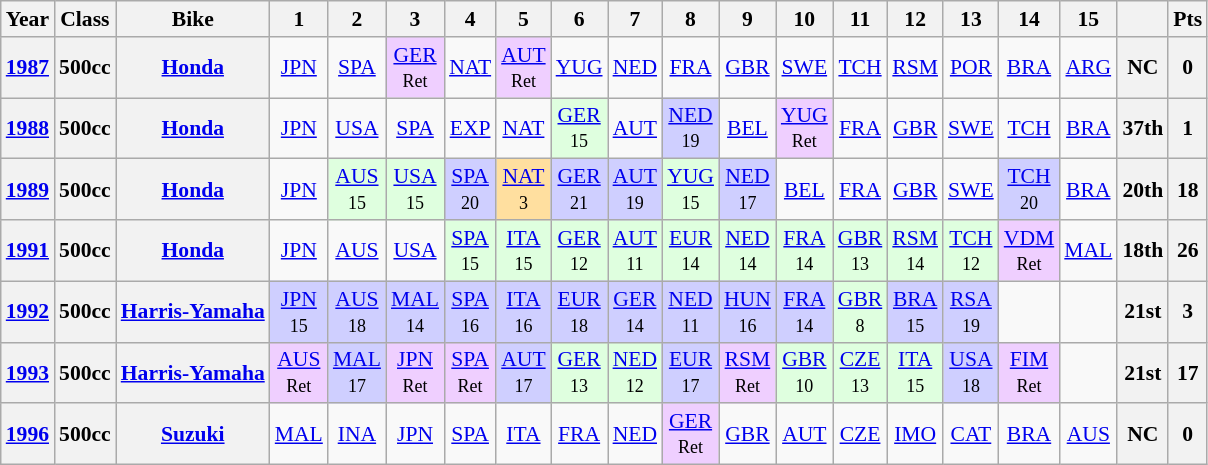<table class="wikitable" style="text-align:center; font-size:90%;">
<tr>
<th>Year</th>
<th>Class</th>
<th>Bike</th>
<th>1</th>
<th>2</th>
<th>3</th>
<th>4</th>
<th>5</th>
<th>6</th>
<th>7</th>
<th>8</th>
<th>9</th>
<th>10</th>
<th>11</th>
<th>12</th>
<th>13</th>
<th>14</th>
<th>15</th>
<th></th>
<th>Pts</th>
</tr>
<tr>
<th><a href='#'>1987</a></th>
<th>500cc</th>
<th><a href='#'>Honda</a></th>
<td><a href='#'>JPN</a></td>
<td><a href='#'>SPA</a></td>
<td style="background:#EFCFFF;"><a href='#'>GER</a><br><small>Ret</small></td>
<td><a href='#'>NAT</a></td>
<td style="background:#EFCFFF;"><a href='#'>AUT</a><br><small>Ret</small></td>
<td><a href='#'>YUG</a></td>
<td><a href='#'>NED</a></td>
<td><a href='#'>FRA</a></td>
<td><a href='#'>GBR</a></td>
<td><a href='#'>SWE</a></td>
<td><a href='#'>TCH</a></td>
<td><a href='#'>RSM</a></td>
<td><a href='#'>POR</a></td>
<td><a href='#'>BRA</a></td>
<td><a href='#'>ARG</a></td>
<th>NC</th>
<th>0</th>
</tr>
<tr>
<th><a href='#'>1988</a></th>
<th>500cc</th>
<th><a href='#'>Honda</a></th>
<td><a href='#'>JPN</a></td>
<td><a href='#'>USA</a></td>
<td><a href='#'>SPA</a></td>
<td><a href='#'>EXP</a></td>
<td><a href='#'>NAT</a></td>
<td style="background:#DFFFDF;"><a href='#'>GER</a><br><small>15</small></td>
<td><a href='#'>AUT</a></td>
<td style="background:#CFCFFF;"><a href='#'>NED</a><br><small>19</small></td>
<td><a href='#'>BEL</a></td>
<td style="background:#EFCFFF;"><a href='#'>YUG</a><br><small>Ret</small></td>
<td><a href='#'>FRA</a></td>
<td><a href='#'>GBR</a></td>
<td><a href='#'>SWE</a></td>
<td><a href='#'>TCH</a></td>
<td><a href='#'>BRA</a></td>
<th>37th</th>
<th>1</th>
</tr>
<tr>
<th><a href='#'>1989</a></th>
<th>500cc</th>
<th><a href='#'>Honda</a></th>
<td><a href='#'>JPN</a></td>
<td style="background:#DFFFDF;"><a href='#'>AUS</a><br><small>15</small></td>
<td style="background:#DFFFDF;"><a href='#'>USA</a><br><small>15</small></td>
<td style="background:#CFCFFF;"><a href='#'>SPA</a><br><small>20</small></td>
<td style="background:#FFDF9F;"><a href='#'>NAT</a><br><small>3</small></td>
<td style="background:#CFCFFF;"><a href='#'>GER</a><br><small>21</small></td>
<td style="background:#CFCFFF;"><a href='#'>AUT</a><br><small>19</small></td>
<td style="background:#DFFFDF;"><a href='#'>YUG</a><br><small>15</small></td>
<td style="background:#CFCFFF;"><a href='#'>NED</a><br><small>17</small></td>
<td><a href='#'>BEL</a></td>
<td><a href='#'>FRA</a></td>
<td><a href='#'>GBR</a></td>
<td><a href='#'>SWE</a></td>
<td style="background:#CFCFFF;"><a href='#'>TCH</a><br><small>20</small></td>
<td><a href='#'>BRA</a></td>
<th>20th</th>
<th>18</th>
</tr>
<tr>
<th><a href='#'>1991</a></th>
<th>500cc</th>
<th><a href='#'>Honda</a></th>
<td><a href='#'>JPN</a></td>
<td><a href='#'>AUS</a></td>
<td><a href='#'>USA</a></td>
<td style="background:#DFFFDF;"><a href='#'>SPA</a><br><small>15</small></td>
<td style="background:#DFFFDF;"><a href='#'>ITA</a><br><small>15</small></td>
<td style="background:#DFFFDF;"><a href='#'>GER</a><br><small>12</small></td>
<td style="background:#DFFFDF;"><a href='#'>AUT</a><br><small>11</small></td>
<td style="background:#DFFFDF;"><a href='#'>EUR</a><br><small>14</small></td>
<td style="background:#DFFFDF;"><a href='#'>NED</a><br><small>14</small></td>
<td style="background:#DFFFDF;"><a href='#'>FRA</a><br><small>14</small></td>
<td style="background:#DFFFDF;"><a href='#'>GBR</a><br><small>13</small></td>
<td style="background:#DFFFDF;"><a href='#'>RSM</a><br><small>14</small></td>
<td style="background:#DFFFDF;"><a href='#'>TCH</a><br><small>12</small></td>
<td style="background:#EFCFFF;"><a href='#'>VDM</a><br><small>Ret</small></td>
<td><a href='#'>MAL</a></td>
<th>18th</th>
<th>26</th>
</tr>
<tr>
<th><a href='#'>1992</a></th>
<th>500cc</th>
<th><a href='#'>Harris-Yamaha</a></th>
<td style="background:#CFCFFF;"><a href='#'>JPN</a><br><small>15</small></td>
<td style="background:#CFCFFF;"><a href='#'>AUS</a><br><small>18</small></td>
<td style="background:#CFCFFF;"><a href='#'>MAL</a><br><small>14</small></td>
<td style="background:#CFCFFF;"><a href='#'>SPA</a><br><small>16</small></td>
<td style="background:#CFCFFF;"><a href='#'>ITA</a><br><small>16</small></td>
<td style="background:#CFCFFF;"><a href='#'>EUR</a><br><small>18</small></td>
<td style="background:#CFCFFF;"><a href='#'>GER</a><br><small>14</small></td>
<td style="background:#CFCFFF;"><a href='#'>NED</a><br><small>11</small></td>
<td style="background:#CFCFFF;"><a href='#'>HUN</a><br><small>16</small></td>
<td style="background:#CFCFFF;"><a href='#'>FRA</a><br><small>14</small></td>
<td style="background:#DFFFDF;"><a href='#'>GBR</a><br><small>8</small></td>
<td style="background:#CFCFFF;"><a href='#'>BRA</a><br><small>15</small></td>
<td style="background:#CFCFFF;"><a href='#'>RSA</a><br><small>19</small></td>
<td></td>
<td></td>
<th>21st</th>
<th>3</th>
</tr>
<tr>
<th><a href='#'>1993</a></th>
<th>500cc</th>
<th><a href='#'>Harris-Yamaha</a></th>
<td style="background:#EFCFFF;"><a href='#'>AUS</a><br><small>Ret</small></td>
<td style="background:#CFCFFF;"><a href='#'>MAL</a><br><small>17</small></td>
<td style="background:#EFCFFF;"><a href='#'>JPN</a><br><small>Ret</small></td>
<td style="background:#EFCFFF;"><a href='#'>SPA</a><br><small>Ret</small></td>
<td style="background:#CFCFFF;"><a href='#'>AUT</a><br><small>17</small></td>
<td style="background:#DFFFDF;"><a href='#'>GER</a><br><small>13</small></td>
<td style="background:#DFFFDF;"><a href='#'>NED</a><br><small>12</small></td>
<td style="background:#CFCFFF;"><a href='#'>EUR</a><br><small>17</small></td>
<td style="background:#EFCFFF;"><a href='#'>RSM</a><br><small>Ret</small></td>
<td style="background:#DFFFDF;"><a href='#'>GBR</a><br><small>10</small></td>
<td style="background:#DFFFDF;"><a href='#'>CZE</a><br><small>13</small></td>
<td style="background:#DFFFDF;"><a href='#'>ITA</a><br><small>15</small></td>
<td style="background:#CFCFFF;"><a href='#'>USA</a><br><small>18</small></td>
<td style="background:#EFCFFF;"><a href='#'>FIM</a><br><small>Ret</small></td>
<td></td>
<th>21st</th>
<th>17</th>
</tr>
<tr>
<th><a href='#'>1996</a></th>
<th>500cc</th>
<th><a href='#'>Suzuki</a></th>
<td><a href='#'>MAL</a></td>
<td><a href='#'>INA</a></td>
<td><a href='#'>JPN</a></td>
<td><a href='#'>SPA</a></td>
<td><a href='#'>ITA</a></td>
<td><a href='#'>FRA</a></td>
<td><a href='#'>NED</a></td>
<td style="background:#EFCFFF;"><a href='#'>GER</a><br><small>Ret</small></td>
<td><a href='#'>GBR</a></td>
<td><a href='#'>AUT</a></td>
<td><a href='#'>CZE</a></td>
<td><a href='#'>IMO</a></td>
<td><a href='#'>CAT</a></td>
<td><a href='#'>BRA</a></td>
<td><a href='#'>AUS</a></td>
<th>NC</th>
<th>0</th>
</tr>
</table>
